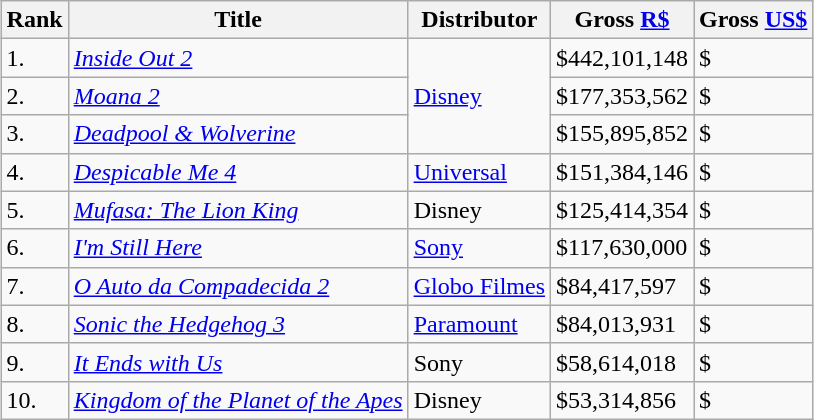<table class="wikitable sortable" style="margin:auto; margin:auto;">
<tr>
<th>Rank</th>
<th>Title</th>
<th>Distributor</th>
<th>Gross <a href='#'>R$</a></th>
<th>Gross <a href='#'>US$</a></th>
</tr>
<tr>
<td>1.</td>
<td><em><a href='#'>Inside Out 2</a></em></td>
<td rowspan=3><a href='#'>Disney</a></td>
<td>$442,101,148</td>
<td>$</td>
</tr>
<tr>
<td>2.</td>
<td><em><a href='#'>Moana 2</a></em></td>
<td>$177,353,562</td>
<td>$</td>
</tr>
<tr>
<td>3.</td>
<td><em><a href='#'>Deadpool & Wolverine</a></em></td>
<td>$155,895,852</td>
<td>$</td>
</tr>
<tr>
<td>4.</td>
<td><em><a href='#'>Despicable Me 4</a></em></td>
<td><a href='#'>Universal</a></td>
<td>$151,384,146</td>
<td>$</td>
</tr>
<tr>
<td>5.</td>
<td><em><a href='#'>Mufasa: The Lion King</a></em></td>
<td>Disney</td>
<td>$125,414,354</td>
<td>$</td>
</tr>
<tr>
<td>6.</td>
<td><em><a href='#'>I'm Still Here</a></em></td>
<td><a href='#'>Sony</a></td>
<td>$117,630,000</td>
<td>$</td>
</tr>
<tr>
<td>7.</td>
<td><em><a href='#'>O Auto da Compadecida 2</a></em></td>
<td><a href='#'>Globo Filmes</a></td>
<td>$84,417,597</td>
<td>$</td>
</tr>
<tr>
<td>8.</td>
<td><em><a href='#'>Sonic the Hedgehog 3</a></em></td>
<td><a href='#'>Paramount</a></td>
<td>$84,013,931</td>
<td>$</td>
</tr>
<tr>
<td>9.</td>
<td><em><a href='#'>It Ends with Us</a></em></td>
<td>Sony</td>
<td>$58,614,018</td>
<td>$</td>
</tr>
<tr>
<td>10.</td>
<td><em><a href='#'>Kingdom of the Planet of the Apes</a></em></td>
<td>Disney</td>
<td>$53,314,856</td>
<td>$</td>
</tr>
</table>
